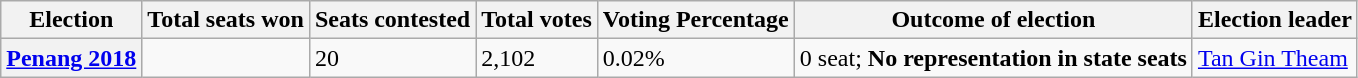<table class="wikitable">
<tr>
<th>Election</th>
<th>Total seats won</th>
<th>Seats contested</th>
<th>Total votes</th>
<th>Voting Percentage</th>
<th>Outcome of election</th>
<th>Election leader</th>
</tr>
<tr>
<th><a href='#'>Penang 2018</a></th>
<td></td>
<td>20</td>
<td>2,102</td>
<td>0.02%</td>
<td>0 seat; <strong>No representation in state seats</strong></td>
<td><a href='#'>Tan Gin Theam</a></td>
</tr>
</table>
